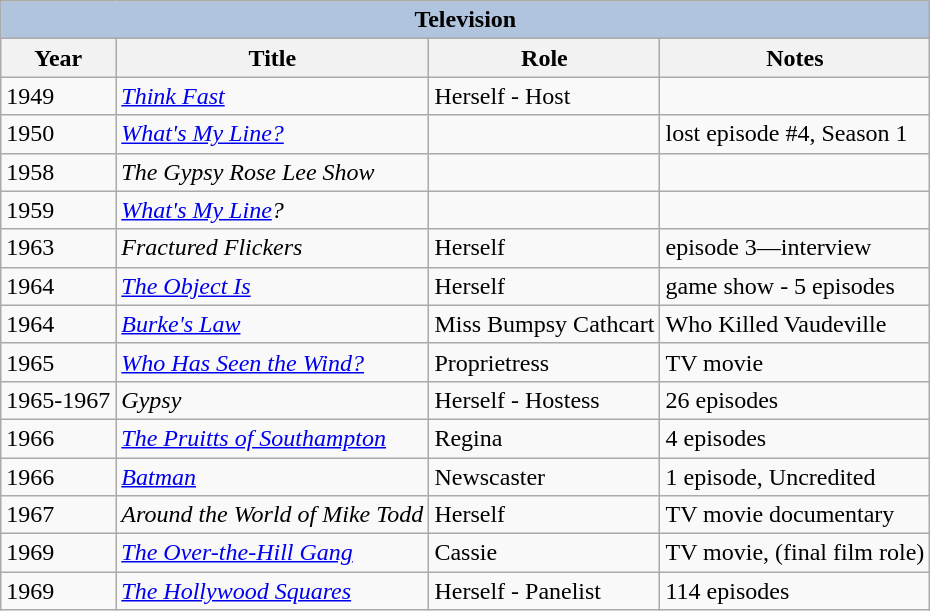<table class="wikitable" style="font-size: 100%;">
<tr>
<th colspan="4" style="background: LightSteelBlue;">Television</th>
</tr>
<tr>
<th>Year</th>
<th>Title</th>
<th>Role</th>
<th>Notes</th>
</tr>
<tr>
<td>1949</td>
<td><em><a href='#'>Think Fast</a></em></td>
<td>Herself - Host</td>
<td></td>
</tr>
<tr>
<td>1950</td>
<td><em><a href='#'>What's My Line?</a></em></td>
<td></td>
<td>lost episode #4, Season 1</td>
</tr>
<tr>
<td>1958</td>
<td><em>The Gypsy Rose Lee Show</em></td>
<td></td>
<td></td>
</tr>
<tr>
<td>1959</td>
<td><em><a href='#'>What's My Line</a>?</em></td>
<td></td>
<td></td>
</tr>
<tr>
<td>1963</td>
<td><em>Fractured Flickers</em></td>
<td>Herself</td>
<td>episode 3—interview</td>
</tr>
<tr>
<td>1964</td>
<td><em><a href='#'>The Object Is</a></em></td>
<td>Herself</td>
<td>game show - 5 episodes</td>
</tr>
<tr>
<td>1964</td>
<td><em><a href='#'>Burke's Law</a></em></td>
<td>Miss Bumpsy Cathcart</td>
<td>Who Killed Vaudeville</td>
</tr>
<tr>
<td>1965</td>
<td><em><a href='#'>Who Has Seen the Wind?</a></em></td>
<td>Proprietress</td>
<td>TV movie</td>
</tr>
<tr>
<td>1965-1967</td>
<td><em>Gypsy</em></td>
<td>Herself - Hostess</td>
<td>26 episodes</td>
</tr>
<tr>
<td>1966</td>
<td><em><a href='#'>The Pruitts of Southampton</a></em></td>
<td>Regina</td>
<td>4 episodes</td>
</tr>
<tr>
<td>1966</td>
<td><em><a href='#'>Batman</a></em></td>
<td>Newscaster</td>
<td>1 episode, Uncredited</td>
</tr>
<tr>
<td>1967</td>
<td><em>Around the World of Mike Todd</em></td>
<td>Herself</td>
<td>TV movie documentary</td>
</tr>
<tr>
<td>1969</td>
<td><em><a href='#'>The Over-the-Hill Gang</a></em></td>
<td>Cassie</td>
<td>TV movie, (final film role)</td>
</tr>
<tr>
<td>1969</td>
<td><em><a href='#'>The Hollywood Squares</a></em></td>
<td>Herself - Panelist</td>
<td>114 episodes</td>
</tr>
</table>
